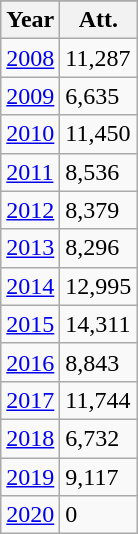<table class="wikitable sortable">
<tr>
</tr>
<tr>
<th>Year</th>
<th>Att.</th>
</tr>
<tr>
<td><a href='#'>2008</a></td>
<td>11,287</td>
</tr>
<tr>
<td><a href='#'>2009</a></td>
<td>6,635</td>
</tr>
<tr>
<td><a href='#'>2010</a></td>
<td>11,450</td>
</tr>
<tr>
<td><a href='#'>2011</a></td>
<td>8,536</td>
</tr>
<tr>
<td><a href='#'>2012</a></td>
<td>8,379</td>
</tr>
<tr>
<td><a href='#'>2013</a></td>
<td>8,296</td>
</tr>
<tr>
<td><a href='#'>2014</a></td>
<td>12,995</td>
</tr>
<tr>
<td><a href='#'>2015</a></td>
<td>14,311</td>
</tr>
<tr>
<td><a href='#'>2016</a></td>
<td>8,843</td>
</tr>
<tr>
<td><a href='#'>2017</a></td>
<td>11,744</td>
</tr>
<tr>
<td><a href='#'>2018</a></td>
<td>6,732</td>
</tr>
<tr>
<td><a href='#'>2019</a></td>
<td>9,117</td>
</tr>
<tr>
<td><a href='#'>2020</a></td>
<td>0</td>
</tr>
</table>
